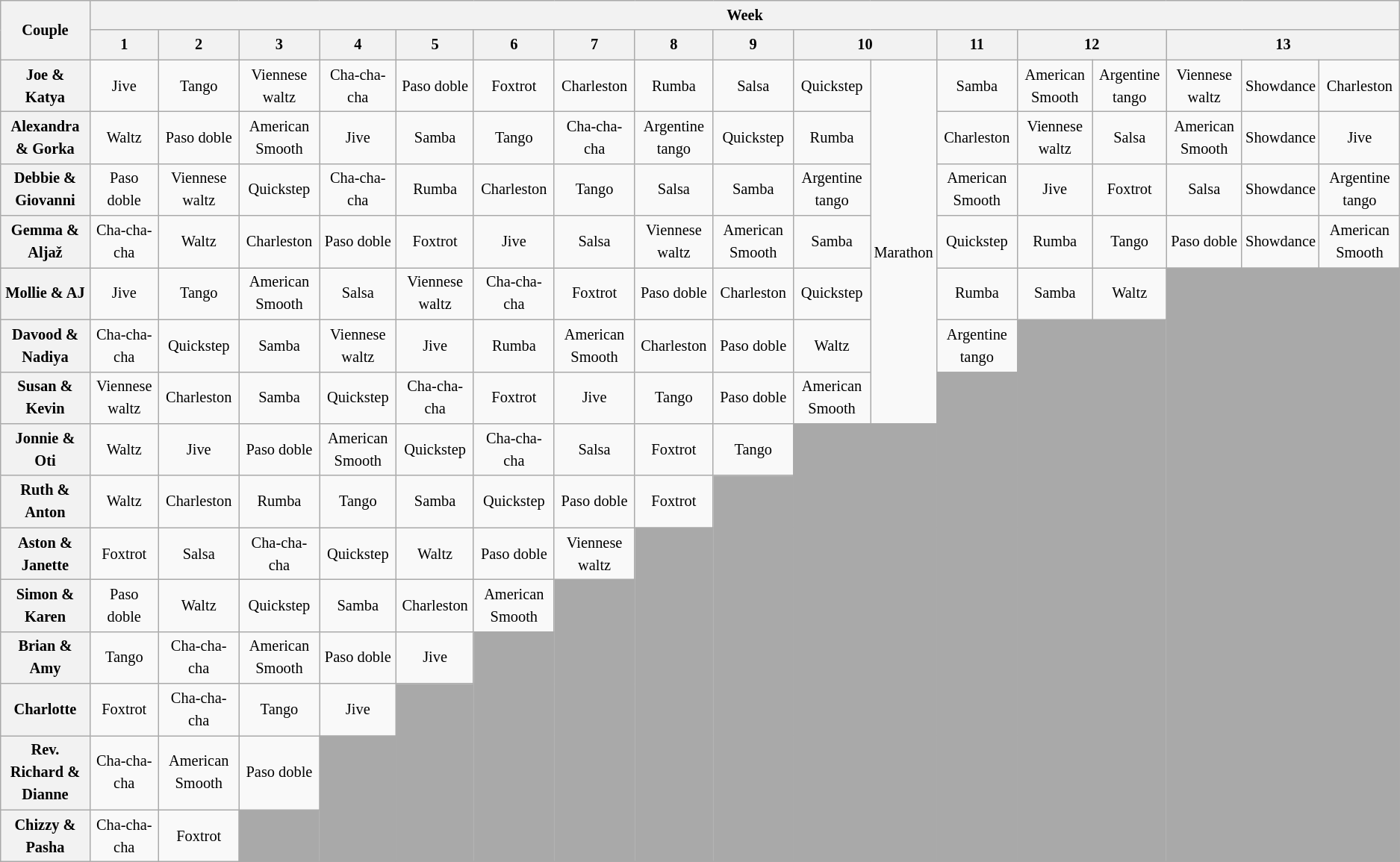<table class="wikitable unsortable" style="text-align:center; font-size:85%; line-height:20px">
<tr>
<th rowspan="2">Couple</th>
<th colspan="17">Week</th>
</tr>
<tr>
<th scope="col">1</th>
<th scope="col">2</th>
<th scope="col">3</th>
<th scope="col">4</th>
<th scope="col">5</th>
<th scope="col">6</th>
<th scope="col">7</th>
<th scope="col">8</th>
<th scope="col">9</th>
<th scope="col" colspan="2">10</th>
<th scope="col">11</th>
<th scope="col" colspan="2">12</th>
<th scope="col" colspan="3">13</th>
</tr>
<tr>
<th scope="row">Joe & Katya</th>
<td>Jive</td>
<td>Tango</td>
<td>Viennese waltz</td>
<td>Cha-cha-cha</td>
<td>Paso doble</td>
<td>Foxtrot</td>
<td>Charleston</td>
<td>Rumba</td>
<td>Salsa</td>
<td>Quickstep</td>
<td rowspan="7"><br>Marathon</td>
<td>Samba</td>
<td>American Smooth</td>
<td>Argentine tango</td>
<td>Viennese waltz</td>
<td>Showdance</td>
<td>Charleston</td>
</tr>
<tr>
<th scope="row">Alexandra & Gorka</th>
<td>Waltz</td>
<td>Paso doble</td>
<td>American Smooth</td>
<td>Jive</td>
<td>Samba</td>
<td>Tango</td>
<td>Cha-cha-cha</td>
<td>Argentine tango</td>
<td>Quickstep</td>
<td>Rumba</td>
<td>Charleston</td>
<td>Viennese waltz</td>
<td>Salsa</td>
<td>American Smooth</td>
<td>Showdance</td>
<td>Jive</td>
</tr>
<tr>
<th scope="row">Debbie & Giovanni</th>
<td>Paso doble</td>
<td>Viennese waltz</td>
<td>Quickstep</td>
<td>Cha-cha-cha</td>
<td>Rumba</td>
<td>Charleston</td>
<td>Tango</td>
<td>Salsa</td>
<td>Samba</td>
<td>Argentine tango</td>
<td>American Smooth</td>
<td>Jive</td>
<td>Foxtrot</td>
<td>Salsa</td>
<td>Showdance</td>
<td>Argentine tango</td>
</tr>
<tr>
<th scope="row">Gemma & Aljaž</th>
<td>Cha-cha-cha</td>
<td>Waltz</td>
<td>Charleston</td>
<td>Paso doble</td>
<td>Foxtrot</td>
<td>Jive</td>
<td>Salsa</td>
<td>Viennese waltz</td>
<td>American Smooth</td>
<td>Samba</td>
<td>Quickstep</td>
<td>Rumba</td>
<td>Tango</td>
<td>Paso doble</td>
<td>Showdance</td>
<td>American Smooth</td>
</tr>
<tr>
<th scope="row">Mollie & AJ</th>
<td>Jive</td>
<td>Tango</td>
<td>American Smooth</td>
<td>Salsa</td>
<td>Viennese waltz</td>
<td>Cha-cha-cha</td>
<td>Foxtrot</td>
<td>Paso doble</td>
<td>Charleston</td>
<td>Quickstep</td>
<td>Rumba</td>
<td>Samba</td>
<td>Waltz</td>
<td colspan="3" rowspan="11" bgcolor="darkgray"></td>
</tr>
<tr>
<th scope="row">Davood & Nadiya</th>
<td>Cha-cha-cha</td>
<td>Quickstep</td>
<td>Samba</td>
<td>Viennese waltz</td>
<td>Jive</td>
<td>Rumba</td>
<td>American Smooth</td>
<td>Charleston</td>
<td>Paso doble</td>
<td>Waltz</td>
<td>Argentine tango</td>
<td colspan="2" rowspan="10" bgcolor="darkgray"></td>
</tr>
<tr>
<th scope="row">Susan & Kevin</th>
<td>Viennese waltz</td>
<td>Charleston</td>
<td>Samba</td>
<td>Quickstep</td>
<td>Cha-cha-cha</td>
<td>Foxtrot</td>
<td>Jive</td>
<td>Tango</td>
<td>Paso doble</td>
<td>American Smooth</td>
<td rowspan="9" bgcolor="darkgray"></td>
</tr>
<tr>
<th scope="row">Jonnie & Oti</th>
<td>Waltz</td>
<td>Jive</td>
<td>Paso doble</td>
<td>American Smooth</td>
<td>Quickstep</td>
<td>Cha-cha-cha</td>
<td>Salsa</td>
<td>Foxtrot</td>
<td>Tango</td>
<td colspan="2" rowspan="8" bgcolor="darkgray"></td>
</tr>
<tr>
<th scope="row">Ruth & Anton</th>
<td>Waltz</td>
<td>Charleston</td>
<td>Rumba</td>
<td>Tango</td>
<td>Samba</td>
<td>Quickstep</td>
<td>Paso doble</td>
<td>Foxtrot</td>
<td rowspan="7" bgcolor="darkgray"></td>
</tr>
<tr>
<th scope="row">Aston & Janette</th>
<td>Foxtrot</td>
<td>Salsa</td>
<td>Cha-cha-cha</td>
<td>Quickstep</td>
<td>Waltz</td>
<td>Paso doble</td>
<td>Viennese waltz</td>
<td rowspan="6" bgcolor="darkgray"></td>
</tr>
<tr>
<th scope="row">Simon & Karen</th>
<td>Paso doble</td>
<td>Waltz</td>
<td>Quickstep</td>
<td>Samba</td>
<td>Charleston</td>
<td>American Smooth</td>
<td rowspan="5" bgcolor="darkgray"></td>
</tr>
<tr>
<th scope="row">Brian & Amy</th>
<td>Tango</td>
<td>Cha-cha-cha</td>
<td>American Smooth</td>
<td>Paso doble</td>
<td>Jive</td>
<td rowspan="4" bgcolor="darkgray"></td>
</tr>
<tr>
<th scope="row">Charlotte </th>
<td>Foxtrot</td>
<td>Cha-cha-cha</td>
<td>Tango</td>
<td>Jive</td>
<td rowspan="3" bgcolor="darkgray"></td>
</tr>
<tr>
<th scope="row">Rev. Richard & Dianne</th>
<td>Cha-cha-cha</td>
<td>American Smooth</td>
<td>Paso doble</td>
<td rowspan="2" bgcolor="darkgray"></td>
</tr>
<tr>
<th scope="row">Chizzy & Pasha</th>
<td>Cha-cha-cha</td>
<td>Foxtrot</td>
<td bgcolor="darkgray"></td>
</tr>
</table>
